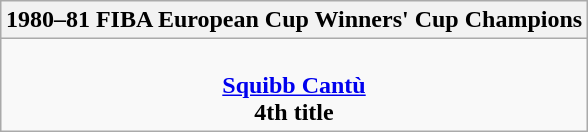<table class=wikitable style="text-align:center; margin:auto">
<tr>
<th>1980–81 FIBA European Cup Winners' Cup Champions</th>
</tr>
<tr>
<td><br> <strong><a href='#'>Squibb Cantù</a></strong> <br> <strong>4th title</strong></td>
</tr>
</table>
